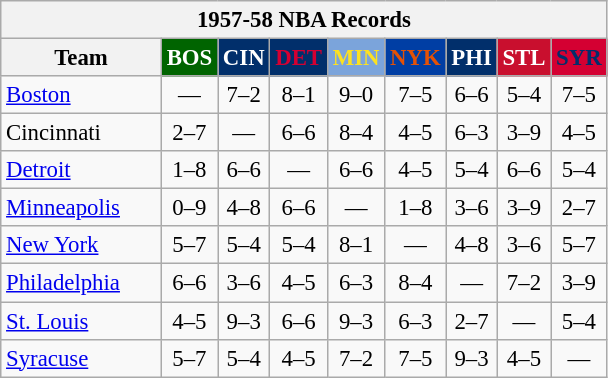<table class="wikitable" style="font-size:95%; text-align:center;">
<tr>
<th colspan=9>1957-58 NBA Records</th>
</tr>
<tr>
<th width=100>Team</th>
<th style="background:#006400;color:#FFFFFF;width=35">BOS</th>
<th style="background:#012F6B;color:#FFFFFF;width=35">CIN</th>
<th style="background:#012F6B;color:#D40032;width=35">DET</th>
<th style="background:#7BA4DB;color:#FBE122;width=35">MIN</th>
<th style="background:#003EA4;color:#E45206;width=35">NYK</th>
<th style="background:#012F6B;color:#FFFFFF;width=35">PHI</th>
<th style="background:#C90F2E;color:#FFFFFF;width=35">STL</th>
<th style="background:#D40032;color:#022E6B;width=35">SYR</th>
</tr>
<tr>
<td style="text-align:left;"><a href='#'>Boston</a></td>
<td>—</td>
<td>7–2</td>
<td>8–1</td>
<td>9–0</td>
<td>7–5</td>
<td>6–6</td>
<td>5–4</td>
<td>7–5</td>
</tr>
<tr>
<td style="text-align:left;">Cincinnati</td>
<td>2–7</td>
<td>—</td>
<td>6–6</td>
<td>8–4</td>
<td>4–5</td>
<td>6–3</td>
<td>3–9</td>
<td>4–5</td>
</tr>
<tr>
<td style="text-align:left;"><a href='#'>Detroit</a></td>
<td>1–8</td>
<td>6–6</td>
<td>—</td>
<td>6–6</td>
<td>4–5</td>
<td>5–4</td>
<td>6–6</td>
<td>5–4</td>
</tr>
<tr>
<td style="text-align:left;"><a href='#'>Minneapolis</a></td>
<td>0–9</td>
<td>4–8</td>
<td>6–6</td>
<td>—</td>
<td>1–8</td>
<td>3–6</td>
<td>3–9</td>
<td>2–7</td>
</tr>
<tr>
<td style="text-align:left;"><a href='#'>New York</a></td>
<td>5–7</td>
<td>5–4</td>
<td>5–4</td>
<td>8–1</td>
<td>—</td>
<td>4–8</td>
<td>3–6</td>
<td>5–7</td>
</tr>
<tr>
<td style="text-align:left;"><a href='#'>Philadelphia</a></td>
<td>6–6</td>
<td>3–6</td>
<td>4–5</td>
<td>6–3</td>
<td>8–4</td>
<td>—</td>
<td>7–2</td>
<td>3–9</td>
</tr>
<tr>
<td style="text-align:left;"><a href='#'>St. Louis</a></td>
<td>4–5</td>
<td>9–3</td>
<td>6–6</td>
<td>9–3</td>
<td>6–3</td>
<td>2–7</td>
<td>—</td>
<td>5–4</td>
</tr>
<tr>
<td style="text-align:left;"><a href='#'>Syracuse</a></td>
<td>5–7</td>
<td>5–4</td>
<td>4–5</td>
<td>7–2</td>
<td>7–5</td>
<td>9–3</td>
<td>4–5</td>
<td>—</td>
</tr>
</table>
